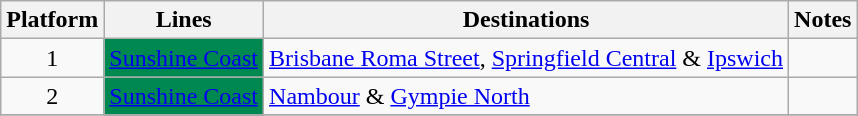<table class="wikitable" style="float: none; margin: 0.5em; ">
<tr>
<th>Platform</th>
<th>Lines</th>
<th>Destinations</th>
<th>Notes</th>
</tr>
<tr>
<td style="text-align:center;">1</td>
<td style=background:#008851><a href='#'><span>Sunshine Coast</span></a></td>
<td><a href='#'>Brisbane Roma Street</a>, <a href='#'>Springfield Central</a> & <a href='#'>Ipswich</a></td>
<td></td>
</tr>
<tr>
<td rowspan="1" style="text-align:center;">2</td>
<td style=background:#008851><a href='#'><span>Sunshine Coast</span></a></td>
<td><a href='#'>Nambour</a> & <a href='#'>Gympie North</a></td>
<td></td>
</tr>
<tr>
</tr>
</table>
